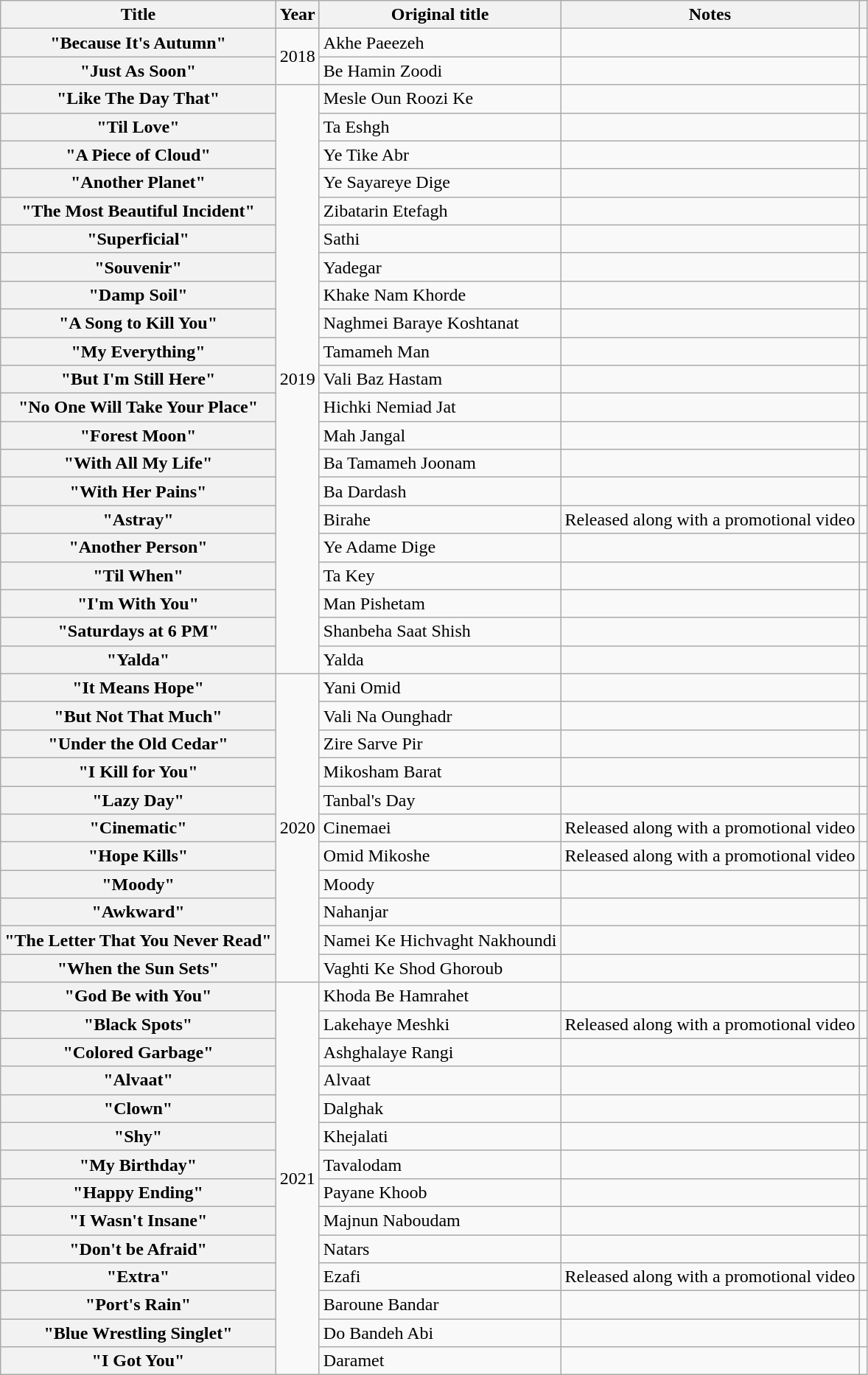<table class="wikitable sortable plainrowheaders">
<tr>
<th scope="col">Title</th>
<th scope="col">Year</th>
<th scope="col" colspan="1">Original title</th>
<th scope="col">Notes</th>
<th scope="col"></th>
</tr>
<tr>
<th scope="row">"Because It's Autumn"</th>
<td rowspan="2">2018</td>
<td>Akhe Paeezeh</td>
<td></td>
<td></td>
</tr>
<tr>
<th scope="row">"Just As Soon"</th>
<td>Be Hamin Zoodi</td>
<td></td>
<td></td>
</tr>
<tr>
<th scope="row">"Like The Day That"</th>
<td rowspan="21">2019</td>
<td>Mesle Oun Roozi Ke</td>
<td></td>
<td></td>
</tr>
<tr>
<th scope="row">"Til Love"</th>
<td>Ta Eshgh</td>
<td></td>
<td></td>
</tr>
<tr>
<th scope="row">"A Piece of Cloud"</th>
<td>Ye Tike Abr</td>
<td></td>
<td></td>
</tr>
<tr>
<th scope="row">"Another Planet"</th>
<td>Ye Sayareye Dige</td>
<td></td>
<td></td>
</tr>
<tr>
<th scope="row">"The Most Beautiful Incident"</th>
<td>Zibatarin Etefagh</td>
<td></td>
<td></td>
</tr>
<tr>
<th scope="row">"Superficial"</th>
<td>Sathi</td>
<td></td>
<td></td>
</tr>
<tr>
<th scope="row">"Souvenir"</th>
<td>Yadegar</td>
<td></td>
<td></td>
</tr>
<tr>
<th scope="row">"Damp Soil"</th>
<td>Khake Nam Khorde</td>
<td></td>
<td></td>
</tr>
<tr>
<th scope="row">"A Song to Kill You"</th>
<td>Naghmei Baraye Koshtanat</td>
<td></td>
<td></td>
</tr>
<tr>
<th scope="row">"My Everything"</th>
<td>Tamameh Man</td>
<td></td>
<td></td>
</tr>
<tr>
<th scope="row">"But I'm Still Here"</th>
<td>Vali Baz Hastam</td>
<td></td>
<td></td>
</tr>
<tr>
<th scope="row">"No One Will Take Your Place"</th>
<td>Hichki Nemiad Jat</td>
<td></td>
<td></td>
</tr>
<tr>
<th scope="row">"Forest Moon"</th>
<td>Mah Jangal</td>
<td></td>
<td></td>
</tr>
<tr>
<th scope="row">"With All My Life"</th>
<td>Ba Tamameh Joonam</td>
<td></td>
<td></td>
</tr>
<tr>
<th scope="row">"With Her Pains"</th>
<td>Ba Dardash</td>
<td></td>
<td></td>
</tr>
<tr>
<th scope="row">"Astray"</th>
<td>Birahe</td>
<td>Released along with a promotional video</td>
<td></td>
</tr>
<tr>
<th scope="row">"Another Person"</th>
<td>Ye Adame Dige</td>
<td></td>
<td></td>
</tr>
<tr>
<th scope="row">"Til When"</th>
<td>Ta Key</td>
<td></td>
<td></td>
</tr>
<tr>
<th scope="row">"I'm With You"</th>
<td>Man Pishetam</td>
<td></td>
<td></td>
</tr>
<tr>
<th scope="row">"Saturdays at 6 PM"</th>
<td>Shanbeha Saat Shish</td>
<td></td>
<td></td>
</tr>
<tr>
<th scope="row">"Yalda"</th>
<td>Yalda</td>
<td></td>
<td></td>
</tr>
<tr>
<th scope="row">"It Means Hope"</th>
<td rowspan="11">2020</td>
<td>Yani Omid</td>
<td></td>
<td></td>
</tr>
<tr>
<th scope="row">"But Not That Much"</th>
<td>Vali Na Ounghadr</td>
<td></td>
<td></td>
</tr>
<tr>
<th scope="row">"Under the Old Cedar"</th>
<td>Zire Sarve Pir</td>
<td></td>
<td></td>
</tr>
<tr>
<th scope="row">"I Kill for You"</th>
<td>Mikosham Barat</td>
<td></td>
<td></td>
</tr>
<tr>
<th scope="row">"Lazy Day"</th>
<td>Tanbal's Day</td>
<td></td>
<td></td>
</tr>
<tr>
<th scope="row">"Cinematic"</th>
<td>Cinemaei</td>
<td>Released along with a promotional video</td>
<td></td>
</tr>
<tr>
<th scope="row">"Hope Kills"</th>
<td>Omid Mikoshe</td>
<td>Released along with a promotional video</td>
<td></td>
</tr>
<tr>
<th scope="row">"Moody"</th>
<td>Moody</td>
<td></td>
<td></td>
</tr>
<tr>
<th scope="row">"Awkward"</th>
<td>Nahanjar</td>
<td></td>
<td></td>
</tr>
<tr>
<th scope="row">"The Letter That You Never Read"</th>
<td>Namei Ke Hichvaght Nakhoundi</td>
<td></td>
<td></td>
</tr>
<tr>
<th scope="row">"When the Sun Sets"</th>
<td>Vaghti Ke Shod Ghoroub</td>
<td></td>
<td></td>
</tr>
<tr>
<th scope="row">"God Be with You"</th>
<td rowspan="14">2021</td>
<td>Khoda Be Hamrahet</td>
<td></td>
<td></td>
</tr>
<tr>
<th scope="row">"Black Spots"</th>
<td>Lakehaye Meshki</td>
<td>Released along with a promotional video</td>
<td></td>
</tr>
<tr>
<th scope="row">"Colored Garbage"</th>
<td>Ashghalaye Rangi</td>
<td></td>
<td></td>
</tr>
<tr>
<th scope="row">"Alvaat"</th>
<td>Alvaat</td>
<td></td>
<td></td>
</tr>
<tr>
<th scope="row">"Clown"</th>
<td>Dalghak</td>
<td></td>
<td></td>
</tr>
<tr>
<th scope="row">"Shy"</th>
<td>Khejalati</td>
<td></td>
<td></td>
</tr>
<tr>
<th scope="row">"My Birthday"</th>
<td>Tavalodam</td>
<td></td>
<td></td>
</tr>
<tr>
<th scope="row">"Happy Ending"</th>
<td>Payane Khoob</td>
<td></td>
<td></td>
</tr>
<tr>
<th scope="row">"I Wasn't Insane"</th>
<td>Majnun Naboudam</td>
<td></td>
<td></td>
</tr>
<tr>
<th scope="row">"Don't be Afraid"</th>
<td>Natars</td>
<td></td>
<td></td>
</tr>
<tr>
<th scope="row">"Extra"</th>
<td>Ezafi</td>
<td>Released along with a promotional video</td>
<td></td>
</tr>
<tr>
<th scope="row">"Port's Rain"</th>
<td>Baroune Bandar</td>
<td></td>
<td></td>
</tr>
<tr>
<th scope="row">"Blue Wrestling Singlet"</th>
<td>Do Bandeh Abi</td>
<td></td>
<td></td>
</tr>
<tr>
<th scope="row">"I Got You"</th>
<td>Daramet</td>
<td></td>
<td></td>
</tr>
</table>
